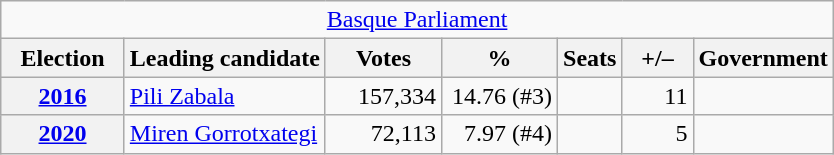<table class="wikitable" style="text-align:right;">
<tr>
<td colspan="8" align="center"><a href='#'>Basque Parliament</a></td>
</tr>
<tr>
<th width="75">Election</th>
<th>Leading candidate</th>
<th width="70">Votes</th>
<th width="70">%</th>
<th>Seats</th>
<th width="40">+/–</th>
<th>Government</th>
</tr>
<tr>
<th><a href='#'>2016</a></th>
<td align="left"><a href='#'>Pili Zabala</a></td>
<td>157,334</td>
<td>14.76 (#3)</td>
<td></td>
<td>11</td>
<td></td>
</tr>
<tr>
<th><a href='#'>2020</a></th>
<td align="left" rowspan="2"><a href='#'>Miren Gorrotxategi</a></td>
<td>72,113</td>
<td>7.97 (#4)</td>
<td></td>
<td>5</td>
<td></td>
</tr>
</table>
